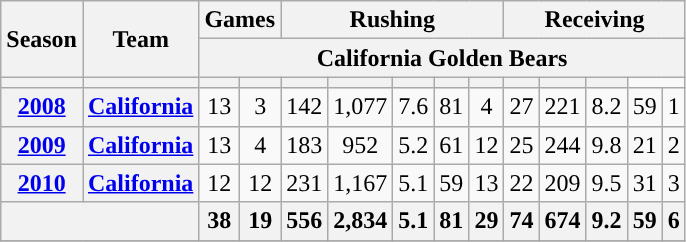<table class="wikitable" style="text-align:center;">
<tr>
<th rowspan="2">Season</th>
<th rowspan="2">Team</th>
<th colspan="2">Games</th>
<th colspan="5">Rushing</th>
<th colspan="5">Receiving</th>
</tr>
<tr>
<th colspan="16">California Golden Bears</th>
</tr>
<tr>
<th></th>
<th></th>
<th></th>
<th></th>
<th></th>
<th></th>
<th></th>
<th></th>
<th></th>
<th></th>
<th></th>
<th></th>
</tr>
<tr>
<th><a href='#'>2008</a></th>
<th><a href='#'>California</a></th>
<td>13</td>
<td>3</td>
<td>142</td>
<td>1,077</td>
<td>7.6</td>
<td>81</td>
<td>4</td>
<td>27</td>
<td>221</td>
<td>8.2</td>
<td>59</td>
<td>1</td>
</tr>
<tr>
<th><a href='#'>2009</a></th>
<th><a href='#'>California</a></th>
<td>13</td>
<td>4</td>
<td>183</td>
<td>952</td>
<td>5.2</td>
<td>61</td>
<td>12</td>
<td>25</td>
<td>244</td>
<td>9.8</td>
<td>21</td>
<td>2</td>
</tr>
<tr>
<th><a href='#'>2010</a></th>
<th><a href='#'>California</a></th>
<td>12</td>
<td>12</td>
<td>231</td>
<td>1,167</td>
<td>5.1</td>
<td>59</td>
<td>13</td>
<td>22</td>
<td>209</td>
<td>9.5</td>
<td>31</td>
<td>3</td>
</tr>
<tr>
<th colspan="2"></th>
<th>38</th>
<th>19</th>
<th>556</th>
<th>2,834</th>
<th>5.1</th>
<th>81</th>
<th>29</th>
<th>74</th>
<th>674</th>
<th>9.2</th>
<th>59</th>
<th>6</th>
</tr>
<tr>
</tr>
</table>
